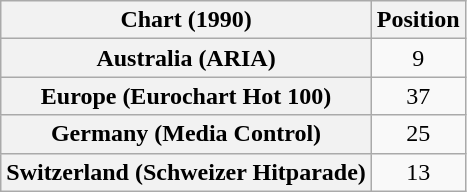<table class="wikitable sortable plainrowheaders" style="text-align:center">
<tr>
<th>Chart (1990)</th>
<th>Position</th>
</tr>
<tr>
<th scope="row">Australia (ARIA)</th>
<td>9</td>
</tr>
<tr>
<th scope="row">Europe (Eurochart Hot 100)</th>
<td>37</td>
</tr>
<tr>
<th scope="row">Germany (Media Control)</th>
<td>25</td>
</tr>
<tr>
<th scope="row">Switzerland (Schweizer Hitparade)</th>
<td>13</td>
</tr>
</table>
